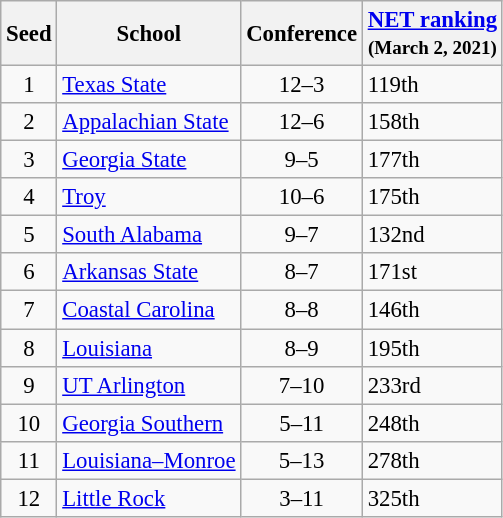<table class="wikitable sortable" style="white-space:nowrap; font-size:95%; text-align:center">
<tr>
<th>Seed</th>
<th>School</th>
<th>Conference</th>
<th><a href='#'>NET ranking</a><br><small>(March 2, 2021)</small></th>
</tr>
<tr>
<td>1</td>
<td align="left"><a href='#'>Texas State</a></td>
<td>12–3</td>
<td align="left">119th</td>
</tr>
<tr>
<td>2</td>
<td align="left"><a href='#'>Appalachian State</a></td>
<td>12–6</td>
<td align="left">158th</td>
</tr>
<tr>
<td>3</td>
<td align="left"><a href='#'>Georgia State</a></td>
<td>9–5</td>
<td align="left">177th</td>
</tr>
<tr>
<td>4</td>
<td align="left"><a href='#'>Troy</a></td>
<td>10–6</td>
<td align="left">175th</td>
</tr>
<tr>
<td>5</td>
<td align="left"><a href='#'>South Alabama</a></td>
<td>9–7</td>
<td align="left">132nd</td>
</tr>
<tr>
<td>6</td>
<td align="left"><a href='#'>Arkansas State</a></td>
<td>8–7</td>
<td align="left">171st</td>
</tr>
<tr>
<td>7</td>
<td align="left"><a href='#'>Coastal Carolina</a></td>
<td>8–8</td>
<td align="left">146th</td>
</tr>
<tr>
<td>8</td>
<td align="left"><a href='#'>Louisiana</a></td>
<td>8–9</td>
<td align="left">195th</td>
</tr>
<tr>
<td>9</td>
<td align="left"><a href='#'>UT Arlington</a></td>
<td>7–10</td>
<td align="left">233rd</td>
</tr>
<tr>
<td>10</td>
<td align="left"><a href='#'>Georgia Southern</a></td>
<td>5–11</td>
<td align="left">248th</td>
</tr>
<tr>
<td>11</td>
<td align="left"><a href='#'>Louisiana–Monroe</a></td>
<td>5–13</td>
<td align="left">278th</td>
</tr>
<tr>
<td>12</td>
<td align="left"><a href='#'>Little Rock</a></td>
<td>3–11</td>
<td align="left">325th</td>
</tr>
</table>
